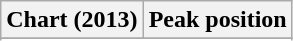<table class="wikitable sortable" border="1">
<tr>
<th>Chart (2013)</th>
<th>Peak position</th>
</tr>
<tr>
</tr>
<tr>
</tr>
</table>
